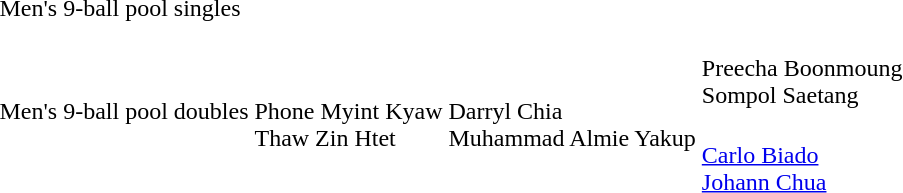<table>
<tr>
<td rowspan=2>Men's 9-ball pool singles</td>
<td rowspan=2></td>
<td rowspan=2></td>
<td></td>
</tr>
<tr>
<td></td>
</tr>
<tr>
<td rowspan=2>Men's 9-ball pool doubles</td>
<td rowspan=2 nowrap><br>Phone Myint Kyaw<br>Thaw Zin Htet</td>
<td rowspan=2 nowrap><br>Darryl Chia<br>Muhammad Almie Yakup</td>
<td nowrap><br>Preecha Boonmoung<br>Sompol Saetang</td>
</tr>
<tr>
<td><br><a href='#'>Carlo Biado</a><br><a href='#'>Johann Chua</a></td>
</tr>
</table>
